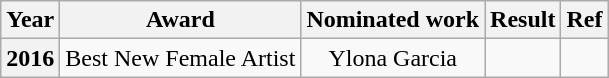<table class="wikitable sortable" style=text-align:center>
<tr>
<th>Year</th>
<th>Award</th>
<th>Nominated work</th>
<th>Result</th>
<th>Ref</th>
</tr>
<tr>
<th>2016</th>
<td>Best New Female Artist</td>
<td>Ylona Garcia</td>
<td></td>
<td></td>
</tr>
</table>
